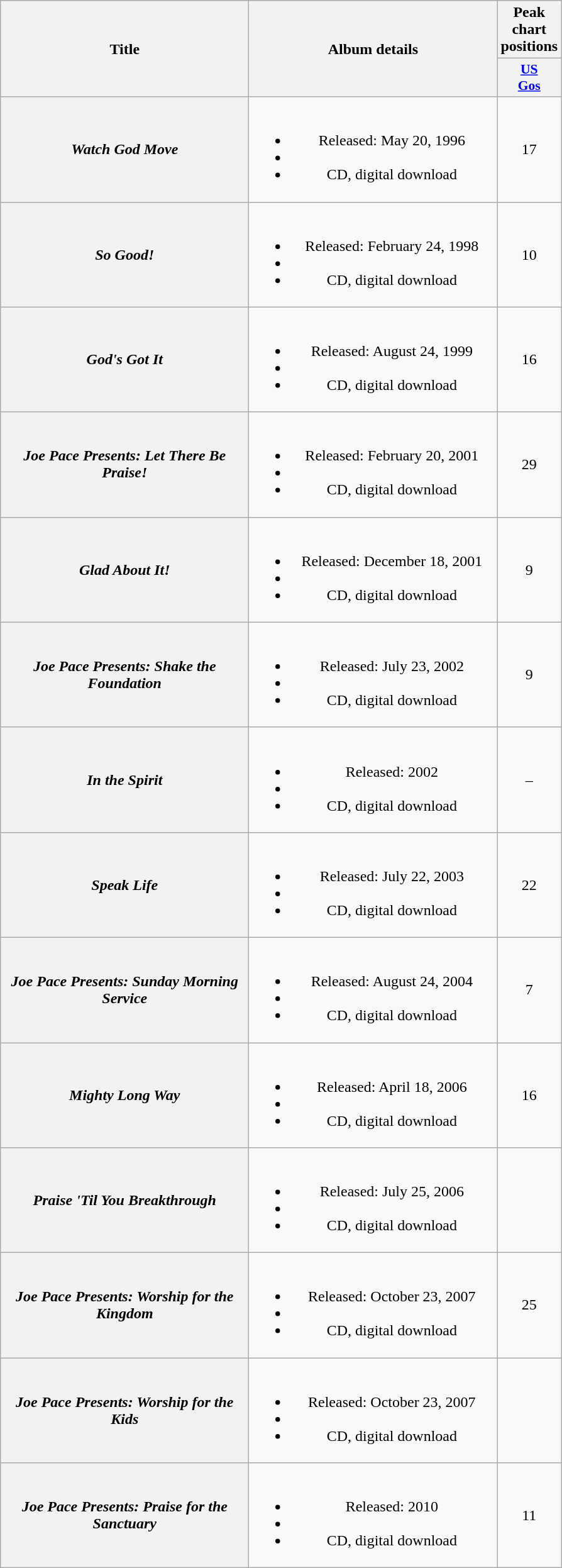<table class="wikitable plainrowheaders" style="text-align:center;">
<tr>
<th scope="col" rowspan="2" style="width:16em;">Title</th>
<th scope="col" rowspan="2" style="width:16em;">Album details</th>
<th scope="col" colspan="1">Peak chart positions</th>
</tr>
<tr>
<th style="width:3em; font-size:90%"><a href='#'>US<br>Gos</a></th>
</tr>
<tr>
<th scope="row"><em>Watch God Move</em></th>
<td><br><ul><li>Released: May 20, 1996</li><li></li><li>CD, digital download</li></ul></td>
<td>17</td>
</tr>
<tr>
<th scope="row"><em>So Good!</em></th>
<td><br><ul><li>Released: February 24, 1998</li><li></li><li>CD, digital download</li></ul></td>
<td>10</td>
</tr>
<tr>
<th scope="row"><em>God's Got It</em></th>
<td><br><ul><li>Released: August 24, 1999</li><li></li><li>CD, digital download</li></ul></td>
<td>16</td>
</tr>
<tr>
<th scope="row"><em>Joe Pace Presents: Let There Be Praise!</em></th>
<td><br><ul><li>Released: February 20, 2001</li><li></li><li>CD, digital download</li></ul></td>
<td>29</td>
</tr>
<tr>
<th scope="row"><em>Glad About It!</em></th>
<td><br><ul><li>Released: December 18, 2001</li><li></li><li>CD, digital download</li></ul></td>
<td>9</td>
</tr>
<tr>
<th scope="row"><em>Joe Pace Presents: Shake the Foundation</em></th>
<td><br><ul><li>Released: July 23, 2002</li><li></li><li>CD, digital download</li></ul></td>
<td>9</td>
</tr>
<tr>
<th scope="row"><em>In the Spirit</em></th>
<td><br><ul><li>Released: 2002</li><li></li><li>CD, digital download</li></ul></td>
<td>–</td>
</tr>
<tr>
<th scope="row"><em>Speak Life</em></th>
<td><br><ul><li>Released: July 22, 2003</li><li></li><li>CD, digital download</li></ul></td>
<td>22</td>
</tr>
<tr>
<th scope="row"><em>Joe Pace Presents: Sunday Morning Service</em></th>
<td><br><ul><li>Released: August 24, 2004</li><li></li><li>CD, digital download</li></ul></td>
<td>7</td>
</tr>
<tr>
<th scope="row"><em>Mighty Long Way</em></th>
<td><br><ul><li>Released: April 18, 2006</li><li></li><li>CD, digital download</li></ul></td>
<td>16</td>
</tr>
<tr>
<th scope="row"><em>Praise 'Til You Breakthrough</em></th>
<td><br><ul><li>Released: July 25, 2006</li><li></li><li>CD, digital download</li></ul></td>
<td></td>
</tr>
<tr>
<th scope="row"><em>Joe Pace Presents: Worship for the Kingdom</em></th>
<td><br><ul><li>Released: October 23, 2007</li><li></li><li>CD, digital download</li></ul></td>
<td>25</td>
</tr>
<tr>
<th scope="row"><em>Joe Pace Presents: Worship for the Kids</em></th>
<td><br><ul><li>Released: October 23, 2007</li><li></li><li>CD, digital download</li></ul></td>
<td></td>
</tr>
<tr>
<th scope="row"><em>Joe Pace Presents: Praise for the Sanctuary</em></th>
<td><br><ul><li>Released: 2010</li><li></li><li>CD, digital download</li></ul></td>
<td>11</td>
</tr>
</table>
